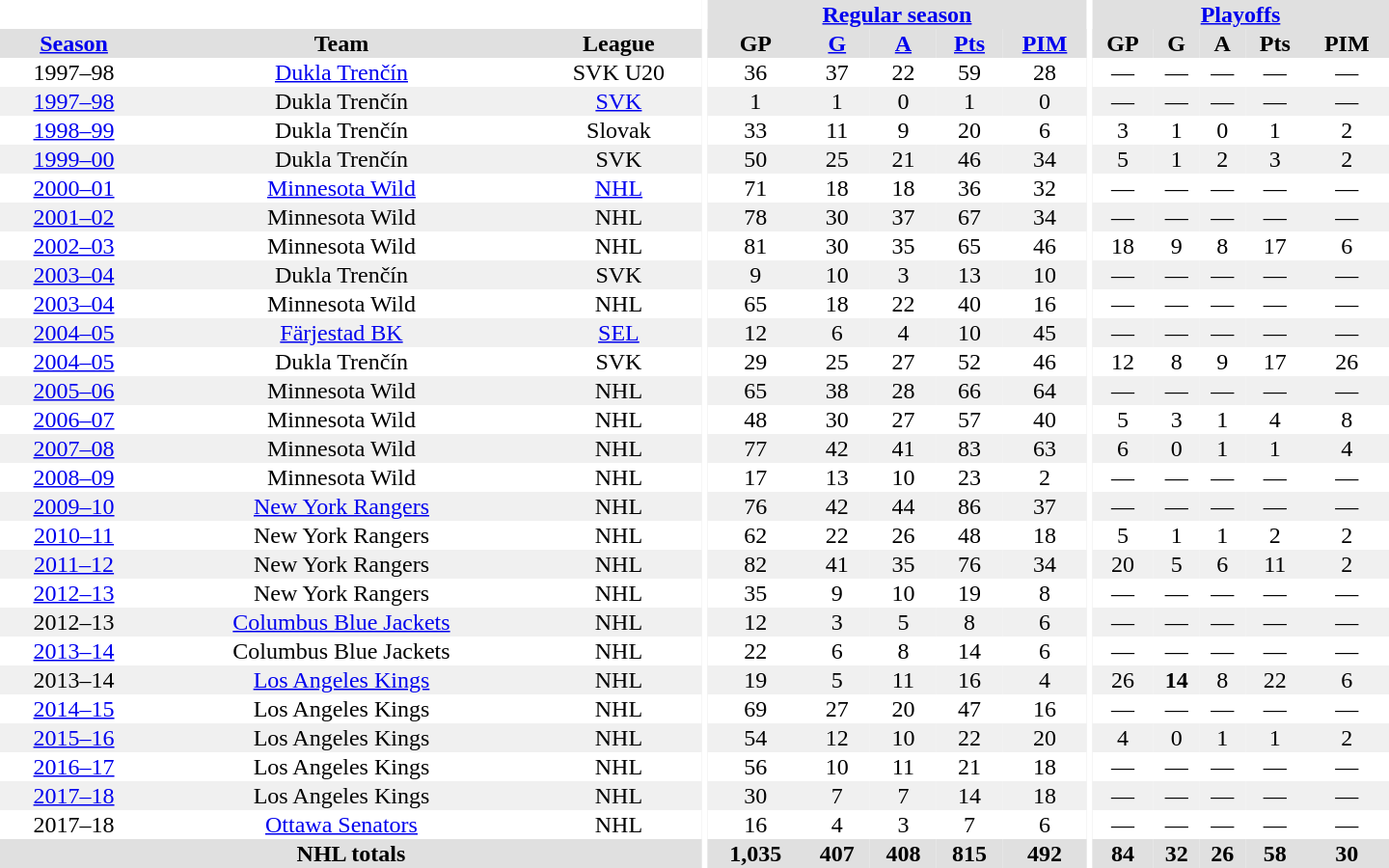<table border="0" cellpadding="1" cellspacing="0" style="text-align:center; width:60em">
<tr bgcolor="#e0e0e0">
<th colspan="3" bgcolor="#ffffff"></th>
<th rowspan="100" bgcolor="#ffffff"></th>
<th colspan="5"><a href='#'>Regular season</a></th>
<th rowspan="100" bgcolor="#ffffff"></th>
<th colspan="5"><a href='#'>Playoffs</a></th>
</tr>
<tr bgcolor="#e0e0e0">
<th><a href='#'>Season</a></th>
<th>Team</th>
<th>League</th>
<th>GP</th>
<th><a href='#'>G</a></th>
<th><a href='#'>A</a></th>
<th><a href='#'>Pts</a></th>
<th><a href='#'>PIM</a></th>
<th>GP</th>
<th>G</th>
<th>A</th>
<th>Pts</th>
<th>PIM</th>
</tr>
<tr>
<td>1997–98</td>
<td><a href='#'>Dukla Trenčín</a></td>
<td>SVK U20</td>
<td>36</td>
<td>37</td>
<td>22</td>
<td>59</td>
<td>28</td>
<td>—</td>
<td>—</td>
<td>—</td>
<td>—</td>
<td>—</td>
</tr>
<tr bgcolor="#f0f0f0">
<td><a href='#'>1997–98</a></td>
<td>Dukla Trenčín</td>
<td><a href='#'>SVK</a></td>
<td>1</td>
<td>1</td>
<td>0</td>
<td>1</td>
<td>0</td>
<td>—</td>
<td>—</td>
<td>—</td>
<td>—</td>
<td>—</td>
</tr>
<tr>
<td><a href='#'>1998–99</a></td>
<td>Dukla Trenčín</td>
<td>Slovak</td>
<td>33</td>
<td>11</td>
<td>9</td>
<td>20</td>
<td>6</td>
<td>3</td>
<td>1</td>
<td>0</td>
<td>1</td>
<td>2</td>
</tr>
<tr bgcolor="#f0f0f0">
<td><a href='#'>1999–00</a></td>
<td>Dukla Trenčín</td>
<td>SVK</td>
<td>50</td>
<td>25</td>
<td>21</td>
<td>46</td>
<td>34</td>
<td>5</td>
<td>1</td>
<td>2</td>
<td>3</td>
<td>2</td>
</tr>
<tr>
<td><a href='#'>2000–01</a></td>
<td><a href='#'>Minnesota Wild</a></td>
<td><a href='#'>NHL</a></td>
<td>71</td>
<td>18</td>
<td>18</td>
<td>36</td>
<td>32</td>
<td>—</td>
<td>—</td>
<td>—</td>
<td>—</td>
<td>—</td>
</tr>
<tr bgcolor="#f0f0f0">
<td><a href='#'>2001–02</a></td>
<td>Minnesota Wild</td>
<td>NHL</td>
<td>78</td>
<td>30</td>
<td>37</td>
<td>67</td>
<td>34</td>
<td>—</td>
<td>—</td>
<td>—</td>
<td>—</td>
<td>—</td>
</tr>
<tr>
<td><a href='#'>2002–03</a></td>
<td>Minnesota Wild</td>
<td>NHL</td>
<td>81</td>
<td>30</td>
<td>35</td>
<td>65</td>
<td>46</td>
<td>18</td>
<td>9</td>
<td>8</td>
<td>17</td>
<td>6</td>
</tr>
<tr bgcolor="#f0f0f0">
<td><a href='#'>2003–04</a></td>
<td>Dukla Trenčín</td>
<td>SVK</td>
<td>9</td>
<td>10</td>
<td>3</td>
<td>13</td>
<td>10</td>
<td>—</td>
<td>—</td>
<td>—</td>
<td>—</td>
<td>—</td>
</tr>
<tr>
<td><a href='#'>2003–04</a></td>
<td>Minnesota Wild</td>
<td>NHL</td>
<td>65</td>
<td>18</td>
<td>22</td>
<td>40</td>
<td>16</td>
<td>—</td>
<td>—</td>
<td>—</td>
<td>—</td>
<td>—</td>
</tr>
<tr bgcolor="#f0f0f0">
<td><a href='#'>2004–05</a></td>
<td><a href='#'>Färjestad BK</a></td>
<td><a href='#'>SEL</a></td>
<td>12</td>
<td>6</td>
<td>4</td>
<td>10</td>
<td>45</td>
<td>—</td>
<td>—</td>
<td>—</td>
<td>—</td>
<td>—</td>
</tr>
<tr>
<td><a href='#'>2004–05</a></td>
<td>Dukla Trenčín</td>
<td>SVK</td>
<td>29</td>
<td>25</td>
<td>27</td>
<td>52</td>
<td>46</td>
<td>12</td>
<td>8</td>
<td>9</td>
<td>17</td>
<td>26</td>
</tr>
<tr bgcolor="#f0f0f0">
<td><a href='#'>2005–06</a></td>
<td>Minnesota Wild</td>
<td>NHL</td>
<td>65</td>
<td>38</td>
<td>28</td>
<td>66</td>
<td>64</td>
<td>—</td>
<td>—</td>
<td>—</td>
<td>—</td>
<td>—</td>
</tr>
<tr>
<td><a href='#'>2006–07</a></td>
<td>Minnesota Wild</td>
<td>NHL</td>
<td>48</td>
<td>30</td>
<td>27</td>
<td>57</td>
<td>40</td>
<td>5</td>
<td>3</td>
<td>1</td>
<td>4</td>
<td>8</td>
</tr>
<tr bgcolor="#f0f0f0">
<td><a href='#'>2007–08</a></td>
<td>Minnesota Wild</td>
<td>NHL</td>
<td>77</td>
<td>42</td>
<td>41</td>
<td>83</td>
<td>63</td>
<td>6</td>
<td>0</td>
<td>1</td>
<td>1</td>
<td>4</td>
</tr>
<tr>
<td><a href='#'>2008–09</a></td>
<td>Minnesota Wild</td>
<td>NHL</td>
<td>17</td>
<td>13</td>
<td>10</td>
<td>23</td>
<td>2</td>
<td>—</td>
<td>—</td>
<td>—</td>
<td>—</td>
<td>—</td>
</tr>
<tr bgcolor="#f0f0f0">
<td><a href='#'>2009–10</a></td>
<td><a href='#'>New York Rangers</a></td>
<td>NHL</td>
<td>76</td>
<td>42</td>
<td>44</td>
<td>86</td>
<td>37</td>
<td>—</td>
<td>—</td>
<td>—</td>
<td>—</td>
<td>—</td>
</tr>
<tr>
<td><a href='#'>2010–11</a></td>
<td>New York Rangers</td>
<td>NHL</td>
<td>62</td>
<td>22</td>
<td>26</td>
<td>48</td>
<td>18</td>
<td>5</td>
<td>1</td>
<td>1</td>
<td>2</td>
<td>2</td>
</tr>
<tr bgcolor="#f0f0f0">
<td><a href='#'>2011–12</a></td>
<td>New York Rangers</td>
<td>NHL</td>
<td>82</td>
<td>41</td>
<td>35</td>
<td>76</td>
<td>34</td>
<td>20</td>
<td>5</td>
<td>6</td>
<td>11</td>
<td>2</td>
</tr>
<tr>
<td><a href='#'>2012–13</a></td>
<td>New York Rangers</td>
<td>NHL</td>
<td>35</td>
<td>9</td>
<td>10</td>
<td>19</td>
<td>8</td>
<td>—</td>
<td>—</td>
<td>—</td>
<td>—</td>
<td>—</td>
</tr>
<tr bgcolor="#f0f0f0">
<td>2012–13</td>
<td><a href='#'>Columbus Blue Jackets</a></td>
<td>NHL</td>
<td>12</td>
<td>3</td>
<td>5</td>
<td>8</td>
<td>6</td>
<td>—</td>
<td>—</td>
<td>—</td>
<td>—</td>
<td>—</td>
</tr>
<tr>
<td><a href='#'>2013–14</a></td>
<td>Columbus Blue Jackets</td>
<td>NHL</td>
<td>22</td>
<td>6</td>
<td>8</td>
<td>14</td>
<td>6</td>
<td>—</td>
<td>—</td>
<td>—</td>
<td>—</td>
<td>—</td>
</tr>
<tr bgcolor="#f0f0f0">
<td>2013–14</td>
<td><a href='#'>Los Angeles Kings</a></td>
<td>NHL</td>
<td>19</td>
<td>5</td>
<td>11</td>
<td>16</td>
<td>4</td>
<td>26</td>
<td><strong>14</strong></td>
<td>8</td>
<td>22</td>
<td>6</td>
</tr>
<tr>
<td><a href='#'>2014–15</a></td>
<td>Los Angeles Kings</td>
<td>NHL</td>
<td>69</td>
<td>27</td>
<td>20</td>
<td>47</td>
<td>16</td>
<td>—</td>
<td>—</td>
<td>—</td>
<td>—</td>
<td>—</td>
</tr>
<tr bgcolor="#f0f0f0">
<td><a href='#'>2015–16</a></td>
<td>Los Angeles Kings</td>
<td>NHL</td>
<td>54</td>
<td>12</td>
<td>10</td>
<td>22</td>
<td>20</td>
<td>4</td>
<td>0</td>
<td>1</td>
<td>1</td>
<td>2</td>
</tr>
<tr>
<td><a href='#'>2016–17</a></td>
<td>Los Angeles Kings</td>
<td>NHL</td>
<td>56</td>
<td>10</td>
<td>11</td>
<td>21</td>
<td>18</td>
<td>—</td>
<td>—</td>
<td>—</td>
<td>—</td>
<td>—</td>
</tr>
<tr bgcolor="#f0f0f0">
<td><a href='#'>2017–18</a></td>
<td>Los Angeles Kings</td>
<td>NHL</td>
<td>30</td>
<td>7</td>
<td>7</td>
<td>14</td>
<td>18</td>
<td>—</td>
<td>—</td>
<td>—</td>
<td>—</td>
<td>—</td>
</tr>
<tr>
<td>2017–18</td>
<td><a href='#'>Ottawa Senators</a></td>
<td>NHL</td>
<td>16</td>
<td>4</td>
<td>3</td>
<td>7</td>
<td>6</td>
<td>—</td>
<td>—</td>
<td>—</td>
<td>—</td>
<td>—</td>
</tr>
<tr bgcolor="#e0e0e0">
<th colspan="3">NHL totals</th>
<th>1,035</th>
<th>407</th>
<th>408</th>
<th>815</th>
<th>492</th>
<th>84</th>
<th>32</th>
<th>26</th>
<th>58</th>
<th>30</th>
</tr>
</table>
